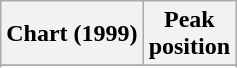<table class="wikitable sortable">
<tr>
<th align="left">Chart (1999)</th>
<th align="center">Peak<br>position</th>
</tr>
<tr>
</tr>
<tr>
</tr>
<tr>
</tr>
</table>
